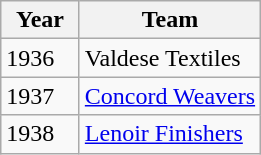<table class="wikitable">
<tr>
<th width="45" style="center">Year</th>
<th>Team</th>
</tr>
<tr>
<td>1936</td>
<td>Valdese Textiles</td>
</tr>
<tr>
<td>1937</td>
<td><a href='#'>Concord Weavers</a></td>
</tr>
<tr>
<td>1938</td>
<td><a href='#'>Lenoir Finishers</a></td>
</tr>
</table>
